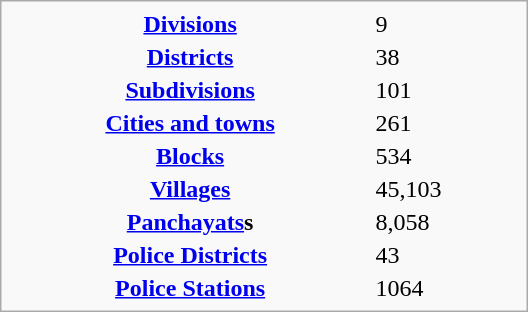<table class="infobox" style="width:22em">
<tr>
<th><a href='#'>Divisions</a></th>
<td>9</td>
</tr>
<tr>
<th><a href='#'>Districts</a></th>
<td>38</td>
</tr>
<tr>
<th><a href='#'>Subdivisions</a></th>
<td>101</td>
</tr>
<tr>
<th><a href='#'>Cities and towns</a></th>
<td>261</td>
</tr>
<tr>
<th><a href='#'>Blocks</a></th>
<td>534</td>
</tr>
<tr>
<th><a href='#'>Villages</a></th>
<td>45,103</td>
</tr>
<tr>
<th><a href='#'>Panchayats</a>s</th>
<td>8,058</td>
</tr>
<tr>
<th><a href='#'>Police Districts</a></th>
<td>43</td>
</tr>
<tr>
<th><a href='#'>Police Stations</a></th>
<td>1064</td>
</tr>
</table>
